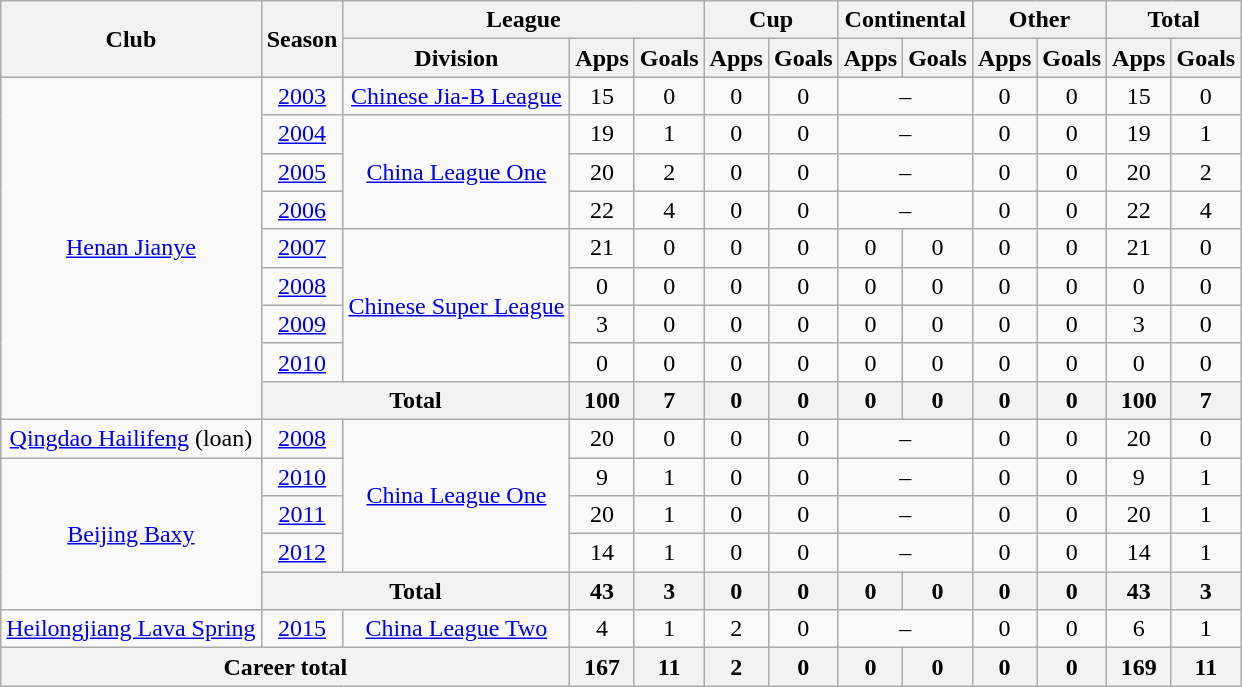<table class="wikitable" style="text-align: center">
<tr>
<th rowspan="2">Club</th>
<th rowspan="2">Season</th>
<th colspan="3">League</th>
<th colspan="2">Cup</th>
<th colspan="2">Continental</th>
<th colspan="2">Other</th>
<th colspan="2">Total</th>
</tr>
<tr>
<th>Division</th>
<th>Apps</th>
<th>Goals</th>
<th>Apps</th>
<th>Goals</th>
<th>Apps</th>
<th>Goals</th>
<th>Apps</th>
<th>Goals</th>
<th>Apps</th>
<th>Goals</th>
</tr>
<tr>
<td rowspan="9"><a href='#'>Henan Jianye</a></td>
<td><a href='#'>2003</a></td>
<td><a href='#'>Chinese Jia-B League</a></td>
<td>15</td>
<td>0</td>
<td>0</td>
<td>0</td>
<td colspan="2">–</td>
<td>0</td>
<td>0</td>
<td>15</td>
<td>0</td>
</tr>
<tr>
<td><a href='#'>2004</a></td>
<td rowspan="3"><a href='#'>China League One</a></td>
<td>19</td>
<td>1</td>
<td>0</td>
<td>0</td>
<td colspan="2">–</td>
<td>0</td>
<td>0</td>
<td>19</td>
<td>1</td>
</tr>
<tr>
<td><a href='#'>2005</a></td>
<td>20</td>
<td>2</td>
<td>0</td>
<td>0</td>
<td colspan="2">–</td>
<td>0</td>
<td>0</td>
<td>20</td>
<td>2</td>
</tr>
<tr>
<td><a href='#'>2006</a></td>
<td>22</td>
<td>4</td>
<td>0</td>
<td>0</td>
<td colspan="2">–</td>
<td>0</td>
<td>0</td>
<td>22</td>
<td>4</td>
</tr>
<tr>
<td><a href='#'>2007</a></td>
<td rowspan="4"><a href='#'>Chinese Super League</a></td>
<td>21</td>
<td>0</td>
<td>0</td>
<td>0</td>
<td>0</td>
<td>0</td>
<td>0</td>
<td>0</td>
<td>21</td>
<td>0</td>
</tr>
<tr>
<td><a href='#'>2008</a></td>
<td>0</td>
<td>0</td>
<td>0</td>
<td>0</td>
<td>0</td>
<td>0</td>
<td>0</td>
<td>0</td>
<td>0</td>
<td>0</td>
</tr>
<tr>
<td><a href='#'>2009</a></td>
<td>3</td>
<td>0</td>
<td>0</td>
<td>0</td>
<td>0</td>
<td>0</td>
<td>0</td>
<td>0</td>
<td>3</td>
<td>0</td>
</tr>
<tr>
<td><a href='#'>2010</a></td>
<td>0</td>
<td>0</td>
<td>0</td>
<td>0</td>
<td>0</td>
<td>0</td>
<td>0</td>
<td>0</td>
<td>0</td>
<td>0</td>
</tr>
<tr>
<th colspan=2>Total</th>
<th>100</th>
<th>7</th>
<th>0</th>
<th>0</th>
<th>0</th>
<th>0</th>
<th>0</th>
<th>0</th>
<th>100</th>
<th>7</th>
</tr>
<tr>
<td><a href='#'>Qingdao Hailifeng</a> (loan)</td>
<td><a href='#'>2008</a></td>
<td rowspan="4"><a href='#'>China League One</a></td>
<td>20</td>
<td>0</td>
<td>0</td>
<td>0</td>
<td colspan="2">–</td>
<td>0</td>
<td>0</td>
<td>20</td>
<td>0</td>
</tr>
<tr>
<td rowspan="4"><a href='#'>Beijing Baxy</a></td>
<td><a href='#'>2010</a></td>
<td>9</td>
<td>1</td>
<td>0</td>
<td>0</td>
<td colspan="2">–</td>
<td>0</td>
<td>0</td>
<td>9</td>
<td>1</td>
</tr>
<tr>
<td><a href='#'>2011</a></td>
<td>20</td>
<td>1</td>
<td>0</td>
<td>0</td>
<td colspan="2">–</td>
<td>0</td>
<td>0</td>
<td>20</td>
<td>1</td>
</tr>
<tr>
<td><a href='#'>2012</a></td>
<td>14</td>
<td>1</td>
<td>0</td>
<td>0</td>
<td colspan="2">–</td>
<td>0</td>
<td>0</td>
<td>14</td>
<td>1</td>
</tr>
<tr>
<th colspan=2>Total</th>
<th>43</th>
<th>3</th>
<th>0</th>
<th>0</th>
<th>0</th>
<th>0</th>
<th>0</th>
<th>0</th>
<th>43</th>
<th>3</th>
</tr>
<tr>
<td><a href='#'>Heilongjiang Lava Spring</a></td>
<td><a href='#'>2015</a></td>
<td><a href='#'>China League Two</a></td>
<td>4</td>
<td>1</td>
<td>2</td>
<td>0</td>
<td colspan="2">–</td>
<td>0</td>
<td>0</td>
<td>6</td>
<td>1</td>
</tr>
<tr>
<th colspan=3>Career total</th>
<th>167</th>
<th>11</th>
<th>2</th>
<th>0</th>
<th>0</th>
<th>0</th>
<th>0</th>
<th>0</th>
<th>169</th>
<th>11</th>
</tr>
</table>
